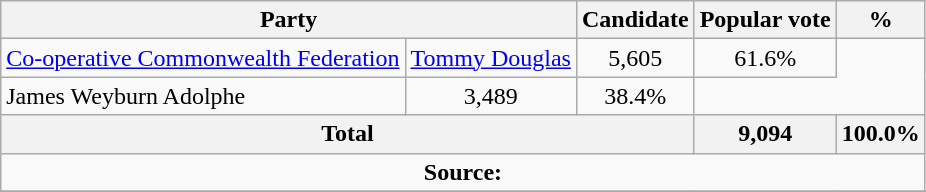<table class="wikitable">
<tr>
<th colspan="2">Party</th>
<th>Candidate</th>
<th>Popular vote</th>
<th>%</th>
</tr>
<tr>
<td><a href='#'>Co-operative Commonwealth Federation</a></td>
<td> <a href='#'>Tommy Douglas</a></td>
<td align=center>5,605</td>
<td align=center>61.6%</td>
</tr>
<tr>
<td>James Weyburn Adolphe</td>
<td align=center>3,489</td>
<td align=center>38.4%</td>
</tr>
<tr>
<th colspan=3>Total</th>
<th>9,094</th>
<th>100.0%</th>
</tr>
<tr>
<td align="center" colspan=5><strong>Source:</strong> </td>
</tr>
<tr>
</tr>
</table>
